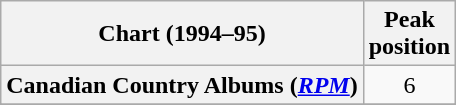<table class="wikitable sortable plainrowheaders" style="text-align:center">
<tr>
<th scope="col">Chart (1994–95)</th>
<th scope="col">Peak<br> position</th>
</tr>
<tr>
<th scope="row">Canadian Country Albums (<em><a href='#'>RPM</a></em>)</th>
<td>6</td>
</tr>
<tr>
</tr>
<tr>
</tr>
</table>
